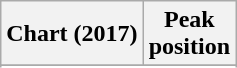<table class="wikitable sortable plainrowheaders">
<tr>
<th>Chart (2017)</th>
<th>Peak<br>position</th>
</tr>
<tr>
</tr>
<tr>
</tr>
<tr>
</tr>
</table>
